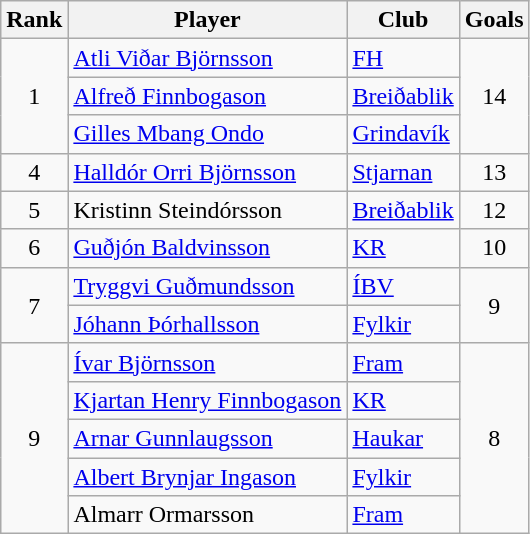<table class="wikitable" style="text-align:center;">
<tr>
<th>Rank</th>
<th>Player</th>
<th>Club</th>
<th>Goals</th>
</tr>
<tr>
<td rowspan=3>1</td>
<td align="left"> <a href='#'>Atli Viðar Björnsson</a></td>
<td align="left"><a href='#'>FH</a></td>
<td rowspan=3>14</td>
</tr>
<tr>
<td align="left"> <a href='#'>Alfreð Finnbogason</a></td>
<td align="left"><a href='#'>Breiðablik</a></td>
</tr>
<tr>
<td align="left"> <a href='#'>Gilles Mbang Ondo</a></td>
<td align="left"><a href='#'>Grindavík</a></td>
</tr>
<tr>
<td>4</td>
<td align="left"> <a href='#'>Halldór Orri Björnsson</a></td>
<td align="left"><a href='#'>Stjarnan</a></td>
<td>13</td>
</tr>
<tr>
<td>5</td>
<td align="left"> Kristinn Steindórsson</td>
<td align="left"><a href='#'>Breiðablik</a></td>
<td>12</td>
</tr>
<tr>
<td>6</td>
<td align="left"> <a href='#'>Guðjón Baldvinsson</a></td>
<td align="left"><a href='#'>KR</a></td>
<td>10</td>
</tr>
<tr>
<td rowspan=2>7</td>
<td align="left"> <a href='#'>Tryggvi Guðmundsson</a></td>
<td align="left"><a href='#'>ÍBV</a></td>
<td rowspan=2>9</td>
</tr>
<tr>
<td align="left"> <a href='#'>Jóhann Þórhallsson</a></td>
<td align="left"><a href='#'>Fylkir</a></td>
</tr>
<tr>
<td rowspan=5>9</td>
<td align="left"> <a href='#'>Ívar Björnsson</a></td>
<td align="left"><a href='#'>Fram</a></td>
<td rowspan=5>8</td>
</tr>
<tr>
<td align="left"> <a href='#'>Kjartan Henry Finnbogason</a></td>
<td align="left"><a href='#'>KR</a></td>
</tr>
<tr>
<td align="left"> <a href='#'>Arnar Gunnlaugsson</a></td>
<td align="left"><a href='#'>Haukar</a></td>
</tr>
<tr>
<td align="left"> <a href='#'>Albert Brynjar Ingason</a></td>
<td align="left"><a href='#'>Fylkir</a></td>
</tr>
<tr>
<td align="left"> Almarr Ormarsson</td>
<td align="left"><a href='#'>Fram</a></td>
</tr>
</table>
